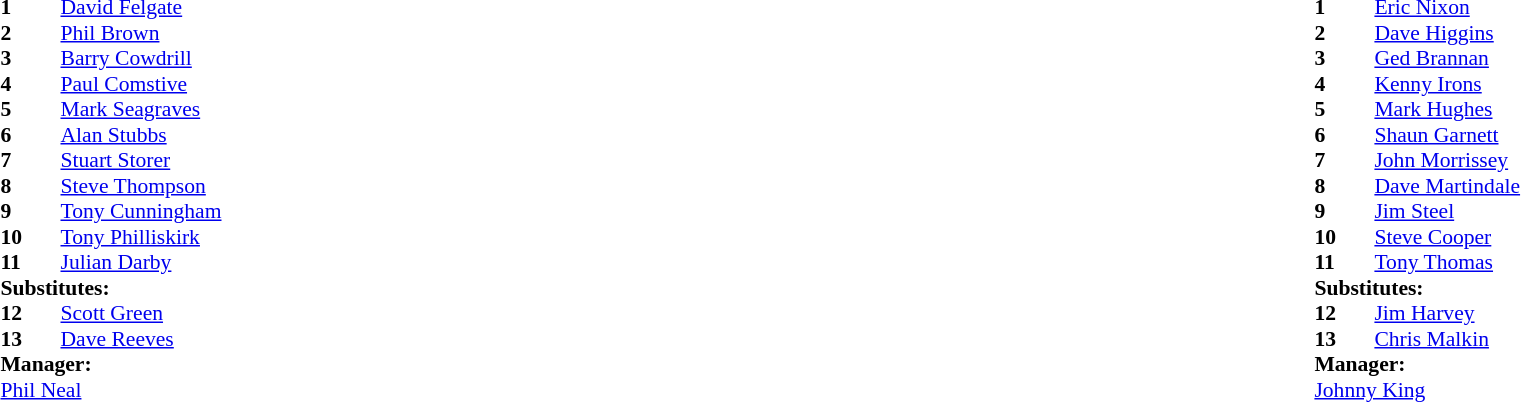<table width="100%">
<tr>
<td valign="top" width="50%"><br><table style="font-size: 90%" cellspacing="0" cellpadding="0">
<tr>
<td colspan="4"></td>
</tr>
<tr>
<th width="40"></th>
</tr>
<tr>
<td><strong>1</strong></td>
<td><a href='#'>David Felgate</a></td>
</tr>
<tr>
<td><strong>2</strong></td>
<td><a href='#'>Phil Brown</a></td>
</tr>
<tr>
<td><strong>3</strong></td>
<td><a href='#'>Barry Cowdrill</a></td>
</tr>
<tr>
<td><strong>4</strong></td>
<td><a href='#'>Paul Comstive</a></td>
</tr>
<tr>
<td><strong>5</strong></td>
<td><a href='#'>Mark Seagraves</a></td>
</tr>
<tr>
<td><strong>6</strong></td>
<td><a href='#'>Alan Stubbs</a></td>
</tr>
<tr>
<td><strong>7</strong></td>
<td><a href='#'>Stuart Storer</a> </td>
</tr>
<tr>
<td><strong>8</strong></td>
<td><a href='#'>Steve Thompson</a></td>
</tr>
<tr>
<td><strong>9</strong></td>
<td><a href='#'>Tony Cunningham</a> </td>
</tr>
<tr>
<td><strong>10</strong></td>
<td><a href='#'>Tony Philliskirk</a></td>
</tr>
<tr>
<td><strong>11</strong></td>
<td><a href='#'>Julian Darby</a></td>
</tr>
<tr>
<td colspan="3"><strong>Substitutes:</strong></td>
</tr>
<tr>
<td><strong>12</strong></td>
<td><a href='#'>Scott Green</a> </td>
</tr>
<tr>
<td><strong>13</strong></td>
<td><a href='#'>Dave Reeves</a> </td>
</tr>
<tr>
<td colspan=4><strong>Manager:</strong></td>
</tr>
<tr>
<td colspan="4"><a href='#'>Phil Neal</a></td>
</tr>
</table>
</td>
<td valign="top" width="50%"><br><table style="font-size: 90%" cellspacing="0" cellpadding="0" align="center">
<tr>
<td colspan="4"></td>
</tr>
<tr>
<th width="40"></th>
</tr>
<tr>
<td><strong>1</strong></td>
<td><a href='#'>Eric Nixon</a></td>
</tr>
<tr>
<td><strong>2</strong></td>
<td><a href='#'>Dave Higgins</a></td>
</tr>
<tr>
<td><strong>3</strong></td>
<td><a href='#'>Ged Brannan</a></td>
</tr>
<tr>
<td><strong>4</strong></td>
<td><a href='#'>Kenny Irons</a></td>
</tr>
<tr>
<td><strong>5</strong></td>
<td><a href='#'>Mark Hughes</a></td>
</tr>
<tr>
<td><strong>6</strong></td>
<td><a href='#'>Shaun Garnett</a></td>
</tr>
<tr>
<td><strong>7</strong></td>
<td><a href='#'>John Morrissey</a></td>
</tr>
<tr>
<td><strong>8</strong></td>
<td><a href='#'>Dave Martindale</a> </td>
</tr>
<tr>
<td><strong>9</strong></td>
<td><a href='#'>Jim Steel</a> </td>
</tr>
<tr>
<td><strong>10</strong></td>
<td><a href='#'>Steve Cooper</a></td>
</tr>
<tr>
<td><strong>11</strong></td>
<td><a href='#'>Tony Thomas</a></td>
</tr>
<tr>
<td colspan="3"><strong>Substitutes:</strong></td>
</tr>
<tr>
<td><strong>12</strong></td>
<td><a href='#'>Jim Harvey</a> </td>
</tr>
<tr>
<td><strong>13</strong></td>
<td><a href='#'>Chris Malkin</a> </td>
</tr>
<tr>
<td colspan=4><strong>Manager:</strong></td>
</tr>
<tr>
<td colspan="4"><a href='#'>Johnny King</a></td>
</tr>
<tr>
</tr>
</table>
</td>
</tr>
</table>
